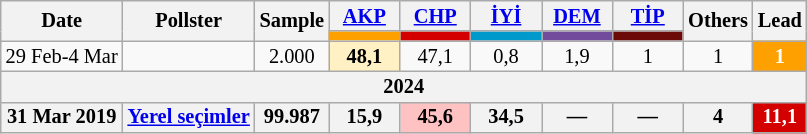<table class="wikitable mw-collapsible" style="text-align:center; font-size:85%; line-height:14px;">
<tr>
<th rowspan="2">Date</th>
<th rowspan="2">Pollster</th>
<th rowspan="2">Sample</th>
<th style="width:3em;"><a href='#'>AKP</a></th>
<th style="width:3em;"><a href='#'>CHP</a></th>
<th style="width:3em;"><a href='#'>İYİ</a></th>
<th style="width:3em;"><a href='#'>DEM</a></th>
<th style="width:3em;"><a href='#'>TİP</a></th>
<th rowspan="2">Others</th>
<th rowspan="2">Lead</th>
</tr>
<tr>
<th style="background:#fda000;"></th>
<th style="background:#d40000;"></th>
<th style="background:#0099cc;"></th>
<th style="background:#734B9C;"></th>
<th style="background:#6C0909;"></th>
</tr>
<tr>
<td>29 Feb-4 Mar</td>
<td></td>
<td>2.000</td>
<td style="background:#FFF1C4"><strong>48,1</strong></td>
<td>47,1</td>
<td>0,8</td>
<td>1,9</td>
<td>1</td>
<td>1</td>
<th style="background:#fda000; color:white;">1</th>
</tr>
<tr>
<th colspan="10">2024</th>
</tr>
<tr>
<th>31 Mar 2019</th>
<th><a href='#'>Yerel seçimler</a></th>
<th>99.987</th>
<th>15,9</th>
<th style="background:#FFC2C2"><strong>45,6</strong></th>
<th>34,5</th>
<th>—</th>
<th>—</th>
<th>4</th>
<th style="background:#d40000; color:white;">11,1</th>
</tr>
</table>
